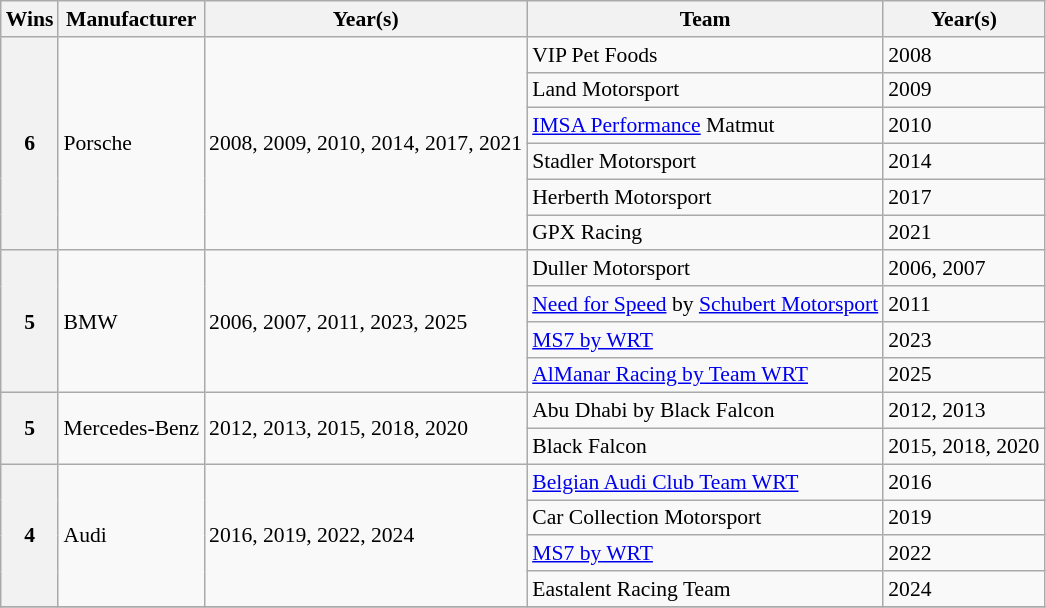<table class="wikitable" style="font-size: 90%;">
<tr>
<th>Wins</th>
<th>Manufacturer</th>
<th>Year(s)</th>
<th>Team</th>
<th>Year(s)</th>
</tr>
<tr>
<th rowspan=6>6</th>
<td rowspan=6> Porsche</td>
<td rowspan=6>2008, 2009, 2010, 2014, 2017, 2021</td>
<td> VIP Pet Foods</td>
<td>2008</td>
</tr>
<tr>
<td> Land Motorsport</td>
<td>2009</td>
</tr>
<tr>
<td> <a href='#'>IMSA Performance</a> Matmut</td>
<td>2010</td>
</tr>
<tr>
<td> Stadler Motorsport</td>
<td>2014</td>
</tr>
<tr>
<td> Herberth Motorsport</td>
<td>2017</td>
</tr>
<tr>
<td> GPX Racing</td>
<td>2021</td>
</tr>
<tr>
<th rowspan=4>5</th>
<td rowspan=4> BMW</td>
<td rowspan=4>2006, 2007, 2011, 2023, 2025</td>
<td> Duller Motorsport</td>
<td>2006, 2007</td>
</tr>
<tr>
<td> <a href='#'>Need for Speed</a> by <a href='#'>Schubert Motorsport</a></td>
<td>2011</td>
</tr>
<tr>
<td> <a href='#'>MS7 by WRT</a></td>
<td>2023</td>
</tr>
<tr>
<td> <a href='#'>AlManar Racing by Team WRT</a></td>
<td>2025</td>
</tr>
<tr>
<th rowspan=2>5</th>
<td rowspan=2> Mercedes-Benz</td>
<td rowspan=2>2012, 2013, 2015, 2018, 2020</td>
<td> Abu Dhabi by Black Falcon</td>
<td>2012, 2013</td>
</tr>
<tr>
<td> Black Falcon</td>
<td>2015, 2018, 2020</td>
</tr>
<tr>
<th rowspan=4>4</th>
<td rowspan=4> Audi</td>
<td rowspan=4>2016, 2019, 2022, 2024</td>
<td> <a href='#'>Belgian Audi Club Team WRT</a></td>
<td>2016</td>
</tr>
<tr>
<td> Car Collection Motorsport</td>
<td>2019</td>
</tr>
<tr>
<td> <a href='#'>MS7 by WRT</a></td>
<td>2022</td>
</tr>
<tr>
<td> Eastalent Racing Team</td>
<td>2024</td>
</tr>
<tr>
</tr>
</table>
